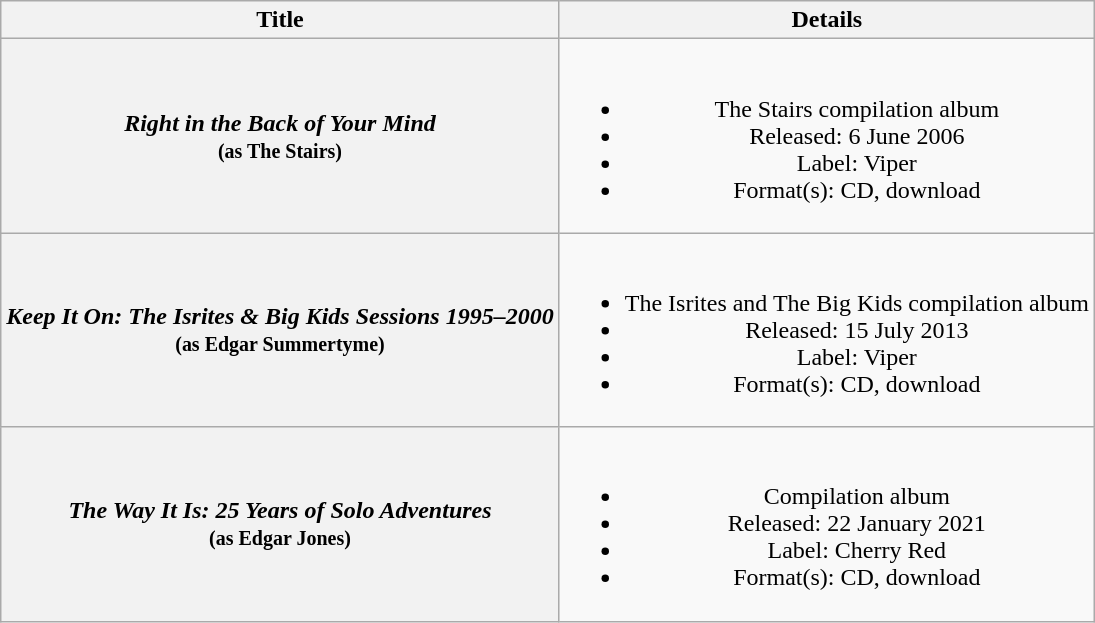<table class="wikitable plainrowheaders" style="text-align:center;">
<tr>
<th scope="col">Title</th>
<th scope="col">Details</th>
</tr>
<tr>
<th scope="row"><strong><em>Right in the Back of Your Mind</em></strong> <br><small>(as The Stairs)</small></th>
<td><br><ul><li>The Stairs compilation album</li><li>Released: 6 June 2006</li><li>Label: Viper</li><li>Format(s): CD, download</li></ul></td>
</tr>
<tr>
<th scope="row"><strong><em>Keep It On: The Isrites & Big Kids Sessions 1995–2000</em></strong> <br><small>(as Edgar Summertyme)</small></th>
<td><br><ul><li>The Isrites and The Big Kids compilation album</li><li>Released: 15 July 2013</li><li>Label: Viper</li><li>Format(s): CD, download</li></ul></td>
</tr>
<tr>
<th scope="row"><strong><em>The Way It Is: 25 Years of Solo Adventures</em></strong> <br><small>(as Edgar Jones)</small></th>
<td><br><ul><li>Compilation album</li><li>Released: 22 January 2021</li><li>Label: Cherry Red</li><li>Format(s): CD, download</li></ul></td>
</tr>
</table>
